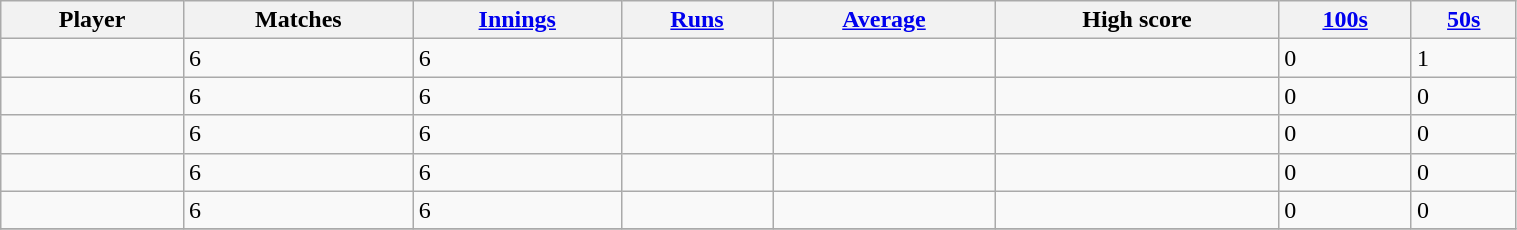<table class="wikitable sortable" style="width:80%;">
<tr>
<th>Player</th>
<th>Matches</th>
<th><a href='#'>Innings</a></th>
<th><a href='#'>Runs</a></th>
<th><a href='#'>Average</a></th>
<th>High score</th>
<th><a href='#'>100s</a></th>
<th><a href='#'>50s</a></th>
</tr>
<tr>
<td></td>
<td>6</td>
<td>6</td>
<td></td>
<td></td>
<td></td>
<td>0</td>
<td>1</td>
</tr>
<tr>
<td></td>
<td>6</td>
<td>6</td>
<td></td>
<td></td>
<td></td>
<td>0</td>
<td>0</td>
</tr>
<tr>
<td></td>
<td>6</td>
<td>6</td>
<td></td>
<td></td>
<td></td>
<td>0</td>
<td>0</td>
</tr>
<tr>
<td></td>
<td>6</td>
<td>6</td>
<td></td>
<td></td>
<td></td>
<td>0</td>
<td>0</td>
</tr>
<tr>
<td></td>
<td>6</td>
<td>6</td>
<td></td>
<td></td>
<td></td>
<td>0</td>
<td>0</td>
</tr>
<tr>
</tr>
</table>
